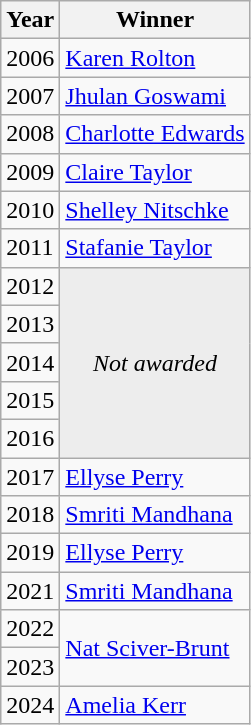<table class="wikitable">
<tr>
<th>Year</th>
<th>Winner</th>
</tr>
<tr>
<td>2006</td>
<td> <a href='#'>Karen Rolton</a></td>
</tr>
<tr>
<td>2007</td>
<td> <a href='#'>Jhulan Goswami</a></td>
</tr>
<tr>
<td>2008</td>
<td> <a href='#'>Charlotte Edwards</a></td>
</tr>
<tr>
<td>2009</td>
<td> <a href='#'>Claire Taylor</a></td>
</tr>
<tr>
<td>2010</td>
<td> <a href='#'>Shelley Nitschke</a></td>
</tr>
<tr>
<td>2011</td>
<td> <a href='#'>Stafanie Taylor</a></td>
</tr>
<tr>
<td>2012</td>
<td rowspan="5"  style="text-align:center; background:#ededed;"><em>Not awarded</em></td>
</tr>
<tr>
<td>2013</td>
</tr>
<tr>
<td>2014</td>
</tr>
<tr>
<td>2015</td>
</tr>
<tr>
<td>2016</td>
</tr>
<tr>
<td>2017</td>
<td> <a href='#'>Ellyse Perry</a></td>
</tr>
<tr>
<td>2018</td>
<td> <a href='#'>Smriti Mandhana</a></td>
</tr>
<tr>
<td>2019</td>
<td> <a href='#'>Ellyse Perry</a></td>
</tr>
<tr>
<td>2021</td>
<td> <a href='#'>Smriti Mandhana</a></td>
</tr>
<tr>
<td>2022</td>
<td rowspan=2> <a href='#'>Nat Sciver-Brunt</a></td>
</tr>
<tr>
<td>2023</td>
</tr>
<tr>
<td>2024</td>
<td> <a href='#'>Amelia Kerr</a></td>
</tr>
</table>
